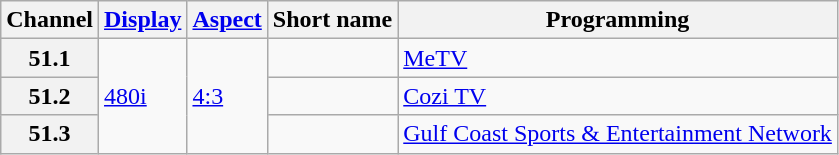<table class="wikitable">
<tr>
<th>Channel</th>
<th><a href='#'>Display</a></th>
<th><a href='#'>Aspect</a></th>
<th>Short name</th>
<th>Programming</th>
</tr>
<tr>
<th scope = "row">51.1</th>
<td rowspan=3><a href='#'>480i</a></td>
<td rowspan=3><a href='#'>4:3</a></td>
<td></td>
<td><a href='#'>MeTV</a></td>
</tr>
<tr>
<th scope = "row">51.2</th>
<td></td>
<td><a href='#'>Cozi TV</a></td>
</tr>
<tr>
<th scope = "row">51.3</th>
<td></td>
<td><a href='#'>Gulf Coast Sports & Entertainment Network</a></td>
</tr>
</table>
